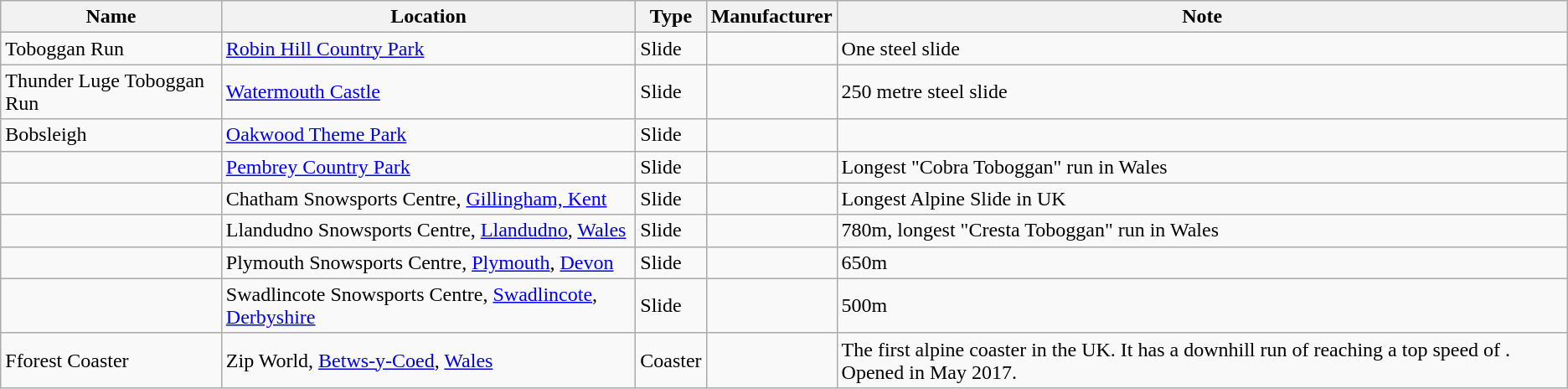<table class="wikitable sortable">
<tr>
<th>Name</th>
<th>Location</th>
<th>Type</th>
<th>Manufacturer</th>
<th>Note</th>
</tr>
<tr>
<td>Toboggan Run </td>
<td><a href='#'>Robin Hill Country Park</a></td>
<td>Slide</td>
<td></td>
<td>One steel slide</td>
</tr>
<tr>
<td>Thunder Luge Toboggan Run </td>
<td><a href='#'>Watermouth Castle</a></td>
<td>Slide</td>
<td></td>
<td>250 metre steel slide</td>
</tr>
<tr>
<td>Bobsleigh </td>
<td><a href='#'>Oakwood Theme Park</a></td>
<td>Slide</td>
<td></td>
<td></td>
</tr>
<tr>
<td></td>
<td><a href='#'>Pembrey Country Park</a></td>
<td>Slide</td>
<td></td>
<td>Longest "Cobra Toboggan" run in Wales </td>
</tr>
<tr>
<td></td>
<td>Chatham Snowsports Centre, <a href='#'>Gillingham, Kent</a></td>
<td>Slide</td>
<td></td>
<td>Longest Alpine Slide in UK </td>
</tr>
<tr>
<td></td>
<td>Llandudno Snowsports Centre, <a href='#'>Llandudno</a>, <a href='#'>Wales</a></td>
<td>Slide</td>
<td></td>
<td>780m, longest "Cresta Toboggan" run in Wales </td>
</tr>
<tr>
<td></td>
<td>Plymouth Snowsports Centre, <a href='#'>Plymouth</a>, <a href='#'>Devon</a></td>
<td>Slide</td>
<td></td>
<td>650m </td>
</tr>
<tr>
<td></td>
<td>Swadlincote Snowsports Centre, <a href='#'>Swadlincote</a>, <a href='#'>Derbyshire</a></td>
<td>Slide</td>
<td></td>
<td>500m </td>
</tr>
<tr>
<td>Fforest Coaster </td>
<td>Zip World, <a href='#'>Betws-y-Coed</a>, <a href='#'>Wales</a></td>
<td>Coaster</td>
<td></td>
<td>The first alpine coaster in the UK. It has a downhill run of  reaching a top speed of . Opened in May 2017.</td>
</tr>
</table>
